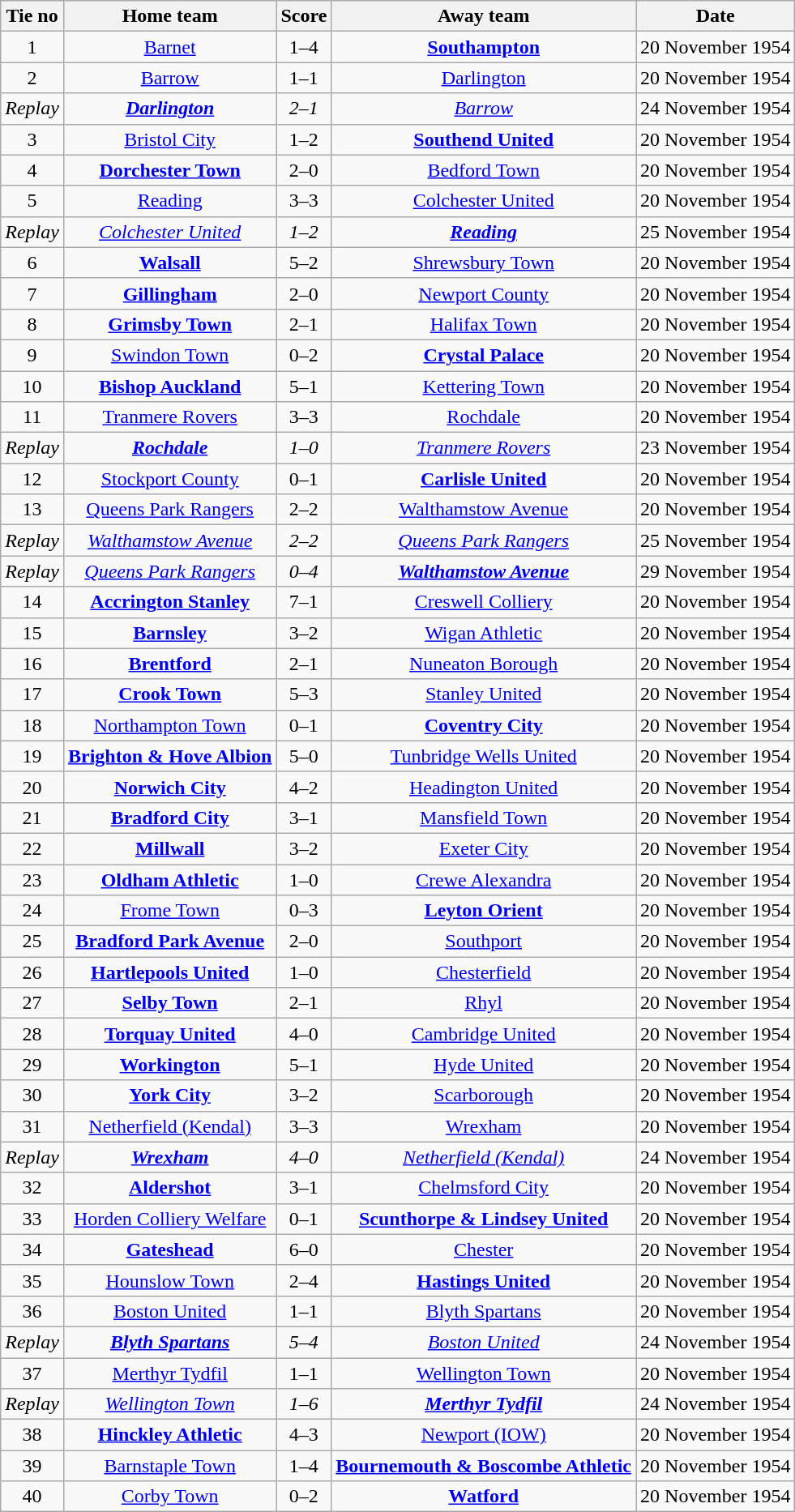<table class="wikitable" style="text-align: center">
<tr>
<th>Tie no</th>
<th>Home team</th>
<th>Score</th>
<th>Away team</th>
<th>Date</th>
</tr>
<tr>
<td>1</td>
<td><a href='#'>Barnet</a></td>
<td>1–4</td>
<td><strong><a href='#'>Southampton</a></strong></td>
<td>20 November 1954</td>
</tr>
<tr>
<td>2</td>
<td><a href='#'>Barrow</a></td>
<td>1–1</td>
<td><a href='#'>Darlington</a></td>
<td>20 November 1954</td>
</tr>
<tr>
<td><em>Replay</em></td>
<td><strong><em><a href='#'>Darlington</a></em></strong></td>
<td><em>2–1</em></td>
<td><em><a href='#'>Barrow</a></em></td>
<td>24 November 1954</td>
</tr>
<tr>
<td>3</td>
<td><a href='#'>Bristol City</a></td>
<td>1–2</td>
<td><strong><a href='#'>Southend United</a></strong></td>
<td>20 November 1954</td>
</tr>
<tr>
<td>4</td>
<td><strong><a href='#'>Dorchester Town</a></strong></td>
<td>2–0</td>
<td><a href='#'>Bedford Town</a></td>
<td>20 November 1954</td>
</tr>
<tr>
<td>5</td>
<td><a href='#'>Reading</a></td>
<td>3–3</td>
<td><a href='#'>Colchester United</a></td>
<td>20 November 1954</td>
</tr>
<tr>
<td><em>Replay</em></td>
<td><em><a href='#'>Colchester United</a></em></td>
<td><em>1–2</em></td>
<td><strong><em><a href='#'>Reading</a></em></strong></td>
<td>25 November 1954</td>
</tr>
<tr>
<td>6</td>
<td><strong><a href='#'>Walsall</a></strong></td>
<td>5–2</td>
<td><a href='#'>Shrewsbury Town</a></td>
<td>20 November 1954</td>
</tr>
<tr>
<td>7</td>
<td><strong><a href='#'>Gillingham</a></strong></td>
<td>2–0</td>
<td><a href='#'>Newport County</a></td>
<td>20 November 1954</td>
</tr>
<tr>
<td>8</td>
<td><strong><a href='#'>Grimsby Town</a></strong></td>
<td>2–1</td>
<td><a href='#'>Halifax Town</a></td>
<td>20 November 1954</td>
</tr>
<tr>
<td>9</td>
<td><a href='#'>Swindon Town</a></td>
<td>0–2</td>
<td><strong><a href='#'>Crystal Palace</a></strong></td>
<td>20 November 1954</td>
</tr>
<tr>
<td>10</td>
<td><strong><a href='#'>Bishop Auckland</a></strong></td>
<td>5–1</td>
<td><a href='#'>Kettering Town</a></td>
<td>20 November 1954</td>
</tr>
<tr>
<td>11</td>
<td><a href='#'>Tranmere Rovers</a></td>
<td>3–3</td>
<td><a href='#'>Rochdale</a></td>
<td>20 November 1954</td>
</tr>
<tr>
<td><em>Replay</em></td>
<td><strong><em><a href='#'>Rochdale</a></em></strong></td>
<td><em>1–0</em></td>
<td><em><a href='#'>Tranmere Rovers</a></em></td>
<td>23 November 1954</td>
</tr>
<tr>
<td>12</td>
<td><a href='#'>Stockport County</a></td>
<td>0–1</td>
<td><strong><a href='#'>Carlisle United</a></strong></td>
<td>20 November 1954</td>
</tr>
<tr>
<td>13</td>
<td><a href='#'>Queens Park Rangers</a></td>
<td>2–2</td>
<td><a href='#'>Walthamstow Avenue</a></td>
<td>20 November 1954</td>
</tr>
<tr>
<td><em>Replay</em></td>
<td><em><a href='#'>Walthamstow Avenue</a></em></td>
<td><em>2–2</em></td>
<td><em><a href='#'>Queens Park Rangers</a></em></td>
<td>25 November 1954</td>
</tr>
<tr>
<td><em>Replay</em></td>
<td><em><a href='#'>Queens Park Rangers</a></em></td>
<td><em>0–4</em></td>
<td><strong><em><a href='#'>Walthamstow Avenue</a></em></strong></td>
<td>29 November 1954</td>
</tr>
<tr>
<td>14</td>
<td><strong><a href='#'>Accrington Stanley</a></strong></td>
<td>7–1</td>
<td><a href='#'>Creswell Colliery</a></td>
<td>20 November 1954</td>
</tr>
<tr>
<td>15</td>
<td><strong><a href='#'>Barnsley</a></strong></td>
<td>3–2</td>
<td><a href='#'>Wigan Athletic</a></td>
<td>20 November 1954</td>
</tr>
<tr>
<td>16</td>
<td><strong><a href='#'>Brentford</a></strong></td>
<td>2–1</td>
<td><a href='#'>Nuneaton Borough</a></td>
<td>20 November 1954</td>
</tr>
<tr>
<td>17</td>
<td><strong><a href='#'>Crook Town</a></strong></td>
<td>5–3</td>
<td><a href='#'>Stanley United</a></td>
<td>20 November 1954</td>
</tr>
<tr>
<td>18</td>
<td><a href='#'>Northampton Town</a></td>
<td>0–1</td>
<td><strong><a href='#'>Coventry City</a></strong></td>
<td>20 November 1954</td>
</tr>
<tr>
<td>19</td>
<td><strong><a href='#'>Brighton & Hove Albion</a></strong></td>
<td>5–0</td>
<td><a href='#'>Tunbridge Wells United</a></td>
<td>20 November 1954</td>
</tr>
<tr>
<td>20</td>
<td><strong><a href='#'>Norwich City</a></strong></td>
<td>4–2</td>
<td><a href='#'>Headington United</a></td>
<td>20 November 1954</td>
</tr>
<tr>
<td>21</td>
<td><strong><a href='#'>Bradford City</a></strong></td>
<td>3–1</td>
<td><a href='#'>Mansfield Town</a></td>
<td>20 November 1954</td>
</tr>
<tr>
<td>22</td>
<td><strong><a href='#'>Millwall</a></strong></td>
<td>3–2</td>
<td><a href='#'>Exeter City</a></td>
<td>20 November 1954</td>
</tr>
<tr>
<td>23</td>
<td><strong><a href='#'>Oldham Athletic</a></strong></td>
<td>1–0</td>
<td><a href='#'>Crewe Alexandra</a></td>
<td>20 November 1954</td>
</tr>
<tr>
<td>24</td>
<td><a href='#'>Frome Town</a></td>
<td>0–3</td>
<td><strong><a href='#'>Leyton Orient</a></strong></td>
<td>20 November 1954</td>
</tr>
<tr>
<td>25</td>
<td><strong><a href='#'>Bradford Park Avenue</a></strong></td>
<td>2–0</td>
<td><a href='#'>Southport</a></td>
<td>20 November 1954</td>
</tr>
<tr>
<td>26</td>
<td><strong><a href='#'>Hartlepools United</a></strong></td>
<td>1–0</td>
<td><a href='#'>Chesterfield</a></td>
<td>20 November 1954</td>
</tr>
<tr>
<td>27</td>
<td><strong><a href='#'>Selby Town</a></strong></td>
<td>2–1</td>
<td><a href='#'>Rhyl</a></td>
<td>20 November 1954</td>
</tr>
<tr>
<td>28</td>
<td><strong><a href='#'>Torquay United</a></strong></td>
<td>4–0</td>
<td><a href='#'>Cambridge United</a></td>
<td>20 November 1954</td>
</tr>
<tr>
<td>29</td>
<td><strong><a href='#'>Workington</a></strong></td>
<td>5–1</td>
<td><a href='#'>Hyde United</a></td>
<td>20 November 1954</td>
</tr>
<tr>
<td>30</td>
<td><strong><a href='#'>York City</a></strong></td>
<td>3–2</td>
<td><a href='#'>Scarborough</a></td>
<td>20 November 1954</td>
</tr>
<tr>
<td>31</td>
<td><a href='#'>Netherfield (Kendal)</a></td>
<td>3–3</td>
<td><a href='#'>Wrexham</a></td>
<td>20 November 1954</td>
</tr>
<tr>
<td><em>Replay</em></td>
<td><strong><em><a href='#'>Wrexham</a></em></strong></td>
<td><em>4–0</em></td>
<td><em><a href='#'>Netherfield (Kendal)</a></em></td>
<td>24 November 1954</td>
</tr>
<tr>
<td>32</td>
<td><strong><a href='#'>Aldershot</a></strong></td>
<td>3–1</td>
<td><a href='#'>Chelmsford City</a></td>
<td>20 November 1954</td>
</tr>
<tr>
<td>33</td>
<td><a href='#'>Horden Colliery Welfare</a></td>
<td>0–1</td>
<td><strong><a href='#'>Scunthorpe & Lindsey United</a></strong></td>
<td>20 November 1954</td>
</tr>
<tr>
<td>34</td>
<td><strong><a href='#'>Gateshead</a></strong></td>
<td>6–0</td>
<td><a href='#'>Chester</a></td>
<td>20 November 1954</td>
</tr>
<tr>
<td>35</td>
<td><a href='#'>Hounslow Town</a></td>
<td>2–4</td>
<td><strong><a href='#'>Hastings United</a></strong></td>
<td>20 November 1954</td>
</tr>
<tr>
<td>36</td>
<td><a href='#'>Boston United</a></td>
<td>1–1</td>
<td><a href='#'>Blyth Spartans</a></td>
<td>20 November 1954</td>
</tr>
<tr>
<td><em>Replay</em></td>
<td><strong><em><a href='#'>Blyth Spartans</a></em></strong></td>
<td><em>5–4</em></td>
<td><em><a href='#'>Boston United</a></em></td>
<td>24 November 1954</td>
</tr>
<tr>
<td>37</td>
<td><a href='#'>Merthyr Tydfil</a></td>
<td>1–1</td>
<td><a href='#'>Wellington Town</a></td>
<td>20 November 1954</td>
</tr>
<tr>
<td><em>Replay</em></td>
<td><em><a href='#'>Wellington Town</a></em></td>
<td><em>1–6</em></td>
<td><strong><em><a href='#'>Merthyr Tydfil</a></em></strong></td>
<td>24 November 1954</td>
</tr>
<tr>
<td>38</td>
<td><strong><a href='#'>Hinckley Athletic</a></strong></td>
<td>4–3</td>
<td><a href='#'>Newport (IOW)</a></td>
<td>20 November 1954</td>
</tr>
<tr>
<td>39</td>
<td><a href='#'>Barnstaple Town</a></td>
<td>1–4</td>
<td><strong><a href='#'>Bournemouth & Boscombe Athletic</a></strong></td>
<td>20 November 1954</td>
</tr>
<tr>
<td>40</td>
<td><a href='#'>Corby Town</a></td>
<td>0–2</td>
<td><strong><a href='#'>Watford</a></strong></td>
<td>20 November 1954</td>
</tr>
</table>
